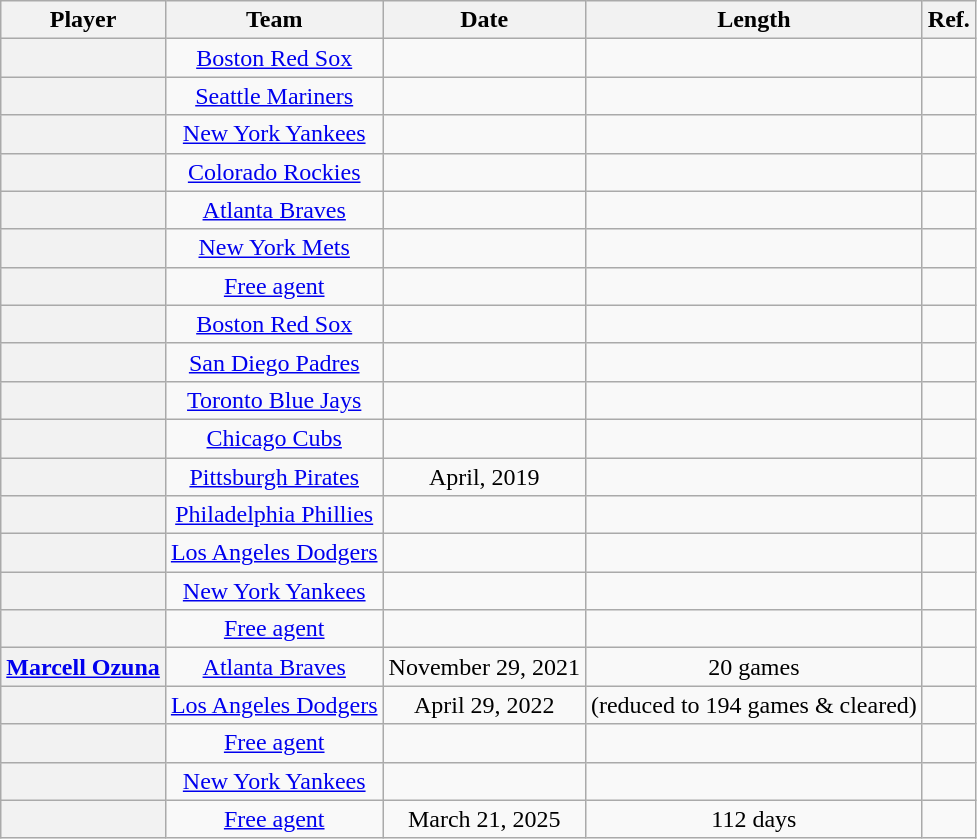<table class="wikitable sortable plainrowheaders" style="text-align:center">
<tr>
<th scope="col">Player</th>
<th scope="col">Team</th>
<th scope="col">Date</th>
<th scope="col">Length</th>
<th scope="col" class=unsortable>Ref.<br></th>
</tr>
<tr>
<th scope="row" style="text-align:center"></th>
<td><a href='#'>Boston Red Sox</a></td>
<td></td>
<td></td>
<td></td>
</tr>
<tr>
<th scope="row" style="text-align:center"></th>
<td><a href='#'>Seattle Mariners</a></td>
<td></td>
<td></td>
<td></td>
</tr>
<tr>
<th scope="row" style="text-align:center"></th>
<td><a href='#'>New York Yankees</a></td>
<td></td>
<td></td>
<td></td>
</tr>
<tr>
<th scope="row" style="text-align:center"></th>
<td><a href='#'>Colorado Rockies</a></td>
<td></td>
<td></td>
<td></td>
</tr>
<tr>
<th scope="row" style="text-align:center"></th>
<td><a href='#'>Atlanta Braves</a></td>
<td></td>
<td></td>
<td></td>
</tr>
<tr>
<th scope="row" style="text-align:center"></th>
<td><a href='#'>New York Mets</a></td>
<td></td>
<td></td>
<td></td>
</tr>
<tr>
<th scope="row" style="text-align:center"></th>
<td><a href='#'>Free agent</a></td>
<td></td>
<td></td>
<td></td>
</tr>
<tr>
<th scope="row" style="text-align:center"></th>
<td><a href='#'>Boston Red Sox</a></td>
<td></td>
<td></td>
<td></td>
</tr>
<tr>
<th scope="row" style="text-align:center"></th>
<td><a href='#'>San Diego Padres</a></td>
<td></td>
<td></td>
<td></td>
</tr>
<tr>
<th scope="row" style="text-align:center"></th>
<td><a href='#'>Toronto Blue Jays</a></td>
<td></td>
<td></td>
<td></td>
</tr>
<tr>
<th scope="row" style="text-align:center"></th>
<td><a href='#'>Chicago Cubs</a></td>
<td></td>
<td></td>
<td></td>
</tr>
<tr>
<th scope="row" style="text-align:center"></th>
<td><a href='#'>Pittsburgh Pirates</a></td>
<td>April, 2019</td>
<td></td>
<td></td>
</tr>
<tr>
<th scope="row" style="text-align:center"></th>
<td><a href='#'>Philadelphia Phillies</a></td>
<td></td>
<td></td>
<td></td>
</tr>
<tr>
<th scope="row" style="text-align:center"></th>
<td><a href='#'>Los Angeles Dodgers</a></td>
<td></td>
<td></td>
<td></td>
</tr>
<tr>
<th scope="row" style="text-align:center"></th>
<td><a href='#'>New York Yankees</a></td>
<td></td>
<td></td>
<td></td>
</tr>
<tr>
<th scope="row" style="text-align:center"></th>
<td><a href='#'>Free agent</a></td>
<td></td>
<td></td>
<td></td>
</tr>
<tr>
<th><a href='#'>Marcell Ozuna</a></th>
<td><a href='#'>Atlanta Braves</a></td>
<td>November 29, 2021</td>
<td>20 games</td>
<td></td>
</tr>
<tr>
<th scope="row" style="text-align:center"></th>
<td><a href='#'>Los Angeles Dodgers</a></td>
<td>April 29, 2022</td>
<td> (reduced to 194 games & cleared)</td>
<td></td>
</tr>
<tr>
<th scope="row" style="text-align:center"></th>
<td><a href='#'>Free agent</a></td>
<td></td>
<td></td>
<td></td>
</tr>
<tr>
<th scope="row" style="text-align:center"></th>
<td><a href='#'>New York Yankees</a></td>
<td></td>
<td></td>
<td></td>
</tr>
<tr>
<th scope="row" style="text-align:center"><br> </th>
<td><a href='#'>Free agent</a></td>
<td>March 21, 2025</td>
<td>112 days</td>
<td></td>
</tr>
</table>
